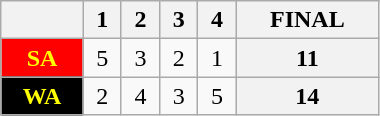<table class=wikitable style="width:20%;15%;15%;15%;15%;20%">
<tr>
<th></th>
<th>1</th>
<th>2</th>
<th>3</th>
<th>4</th>
<th>FINAL</th>
</tr>
<tr>
<th style="background:red; color:yellow">SA</th>
<td align=center>5</td>
<td align=center>3</td>
<td align=center>2</td>
<td align=center>1</td>
<th>11</th>
</tr>
<tr>
<th style="background:black; color:yellow">WA</th>
<td align=center>2</td>
<td align=center>4</td>
<td align=center>3</td>
<td align=center>5</td>
<th>14</th>
</tr>
</table>
